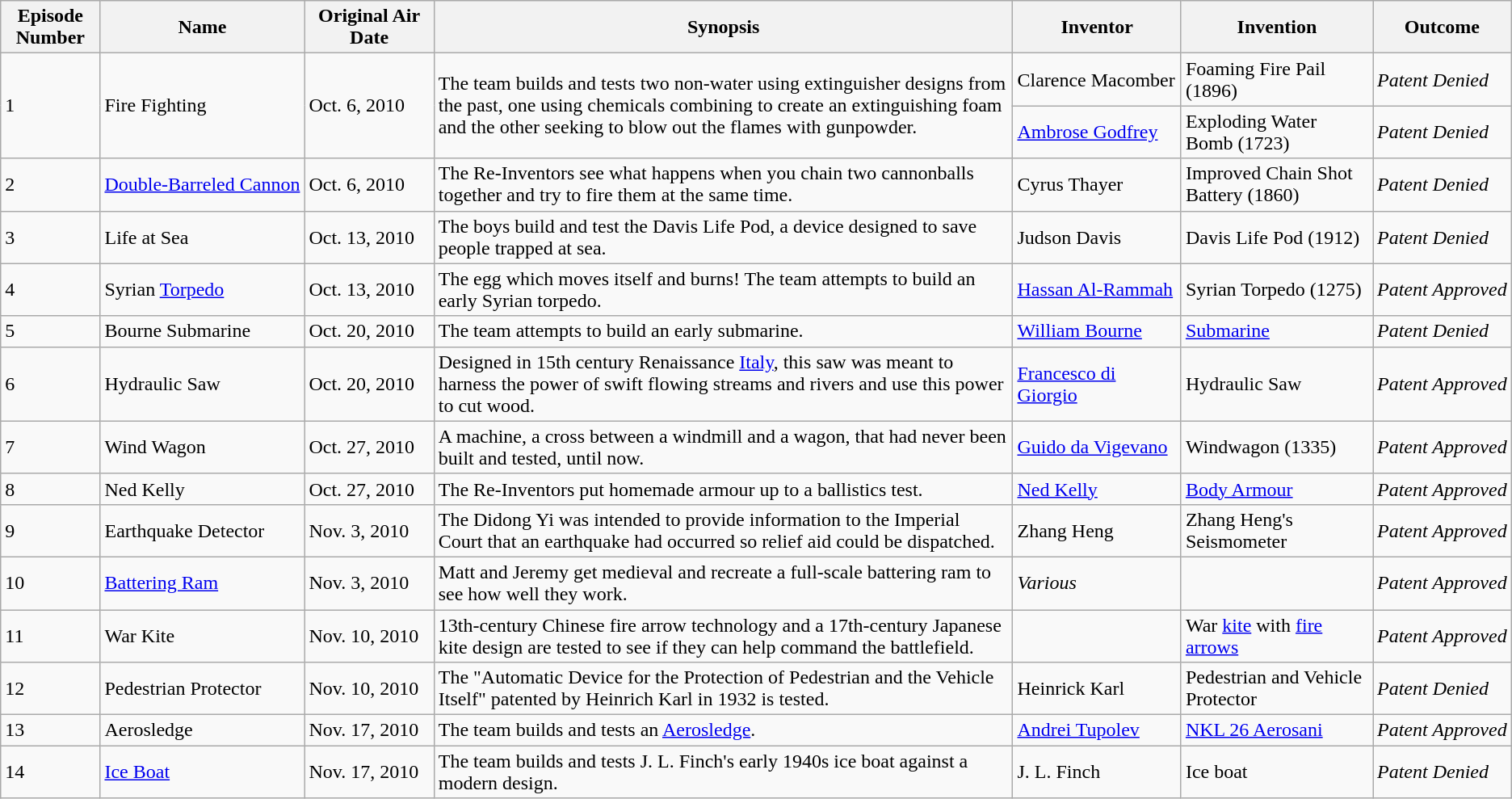<table class="wikitable">
<tr>
<th scope=col>Episode Number</th>
<th scope=col>Name</th>
<th scope=col>Original Air Date </th>
<th scope=col>Synopsis</th>
<th scope=col>Inventor</th>
<th scope=col>Invention</th>
<th scope=col>Outcome</th>
</tr>
<tr>
<td rowspan=2 style=white-space:nowrap>1</td>
<td rowspan=2 style=white-space:nowrap>Fire Fighting</td>
<td rowspan=2 style=white-space:nowrap>Oct. 6, 2010</td>
<td rowspan=2>The team builds and tests two non-water using extinguisher designs from the past, one using chemicals combining to create an extinguishing foam and the other seeking to blow out the flames with gunpowder.</td>
<td style=white-space:nowrap>Clarence Macomber</td>
<td>Foaming Fire Pail (1896)</td>
<td style=white-space:nowrap><em>Patent Denied</em></td>
</tr>
<tr>
<td style=white-space:nowrap><a href='#'>Ambrose Godfrey</a></td>
<td>Exploding Water Bomb (1723)</td>
<td><em>Patent Denied</em></td>
</tr>
<tr>
<td>2</td>
<td style=white-space:nowrap><a href='#'>Double-Barreled Cannon</a></td>
<td>Oct. 6, 2010</td>
<td>The Re-Inventors see what happens when you chain two cannonballs together and try to fire them at the same time.</td>
<td style=white-space:nowrap>Cyrus Thayer</td>
<td>Improved Chain Shot Battery (1860)</td>
<td><em>Patent Denied</em></td>
</tr>
<tr>
<td>3</td>
<td style=white-space:nowrap>Life at Sea</td>
<td style=white-space:nowrap>Oct. 13, 2010</td>
<td>The boys build and test the Davis Life Pod, a device designed to save people trapped at sea.</td>
<td>Judson Davis</td>
<td>Davis Life Pod (1912)</td>
<td><em>Patent Denied</em></td>
</tr>
<tr>
<td>4</td>
<td>Syrian <a href='#'>Torpedo</a></td>
<td>Oct. 13, 2010</td>
<td>The egg which moves itself and burns! The team attempts to build an early Syrian torpedo.</td>
<td><a href='#'>Hassan Al-Rammah</a></td>
<td>Syrian Torpedo (1275)</td>
<td><em>Patent Approved</em></td>
</tr>
<tr>
<td>5</td>
<td>Bourne Submarine</td>
<td>Oct. 20, 2010</td>
<td>The team attempts to build an early submarine.</td>
<td><a href='#'>William Bourne</a></td>
<td><a href='#'>Submarine</a></td>
<td><em>Patent Denied</em></td>
</tr>
<tr>
<td>6</td>
<td>Hydraulic Saw</td>
<td>Oct. 20, 2010</td>
<td>Designed in 15th century Renaissance <a href='#'>Italy</a>, this saw was meant to harness the power of swift flowing streams and rivers and use this power to cut wood.</td>
<td><a href='#'>Francesco di Giorgio</a></td>
<td>Hydraulic Saw</td>
<td><em>Patent Approved</em></td>
</tr>
<tr>
<td>7</td>
<td>Wind Wagon</td>
<td>Oct. 27, 2010</td>
<td>A machine, a cross between a windmill and a wagon, that had never been built and tested, until now.</td>
<td><a href='#'>Guido da Vigevano</a></td>
<td>Windwagon (1335)</td>
<td><em>Patent Approved</em></td>
</tr>
<tr>
<td>8</td>
<td>Ned Kelly</td>
<td>Oct. 27, 2010</td>
<td>The Re-Inventors put homemade armour up to a ballistics test.</td>
<td><a href='#'>Ned Kelly</a></td>
<td><a href='#'>Body Armour</a></td>
<td><em>Patent Approved</em></td>
</tr>
<tr>
<td>9</td>
<td>Earthquake Detector</td>
<td>Nov. 3, 2010</td>
<td>The Didong Yi was intended to provide information to the Imperial Court that an earthquake had occurred so relief aid could be dispatched.</td>
<td>Zhang Heng</td>
<td>Zhang Heng's Seismometer</td>
<td><em>Patent Approved</em></td>
</tr>
<tr>
<td>10</td>
<td><a href='#'>Battering Ram</a></td>
<td>Nov. 3, 2010</td>
<td>Matt and Jeremy get medieval and recreate a full-scale battering ram to see how well they work.</td>
<td><em>Various</em></td>
<td></td>
<td><em>Patent Approved</em></td>
</tr>
<tr>
<td>11</td>
<td>War Kite</td>
<td>Nov. 10, 2010</td>
<td>13th-century Chinese fire arrow technology and a 17th-century Japanese kite design are tested to see if they can help command the battlefield.</td>
<td></td>
<td>War <a href='#'>kite</a> with <a href='#'>fire arrows</a></td>
<td><em>Patent Approved</em></td>
</tr>
<tr>
<td>12</td>
<td>Pedestrian Protector</td>
<td>Nov. 10, 2010</td>
<td>The "Automatic Device for the Protection of Pedestrian and the Vehicle Itself" patented by Heinrich Karl in 1932 is tested.</td>
<td>Heinrick Karl</td>
<td>Pedestrian and Vehicle Protector</td>
<td><em>Patent Denied</em></td>
</tr>
<tr>
<td>13</td>
<td>Aerosledge</td>
<td style=white-space:nowrap>Nov. 17, 2010</td>
<td>The team builds and tests an <a href='#'>Aerosledge</a>.</td>
<td><a href='#'>Andrei Tupolev</a></td>
<td style=white-space:nowrap><a href='#'>NKL 26 Aerosani</a></td>
<td style=white-space:nowrap><em>Patent Approved</em></td>
</tr>
<tr>
<td>14</td>
<td><a href='#'>Ice Boat</a></td>
<td>Nov. 17, 2010</td>
<td>The team builds and tests J. L. Finch's early 1940s ice boat against a modern design.</td>
<td>J. L. Finch</td>
<td>Ice boat</td>
<td><em>Patent Denied</em></td>
</tr>
</table>
